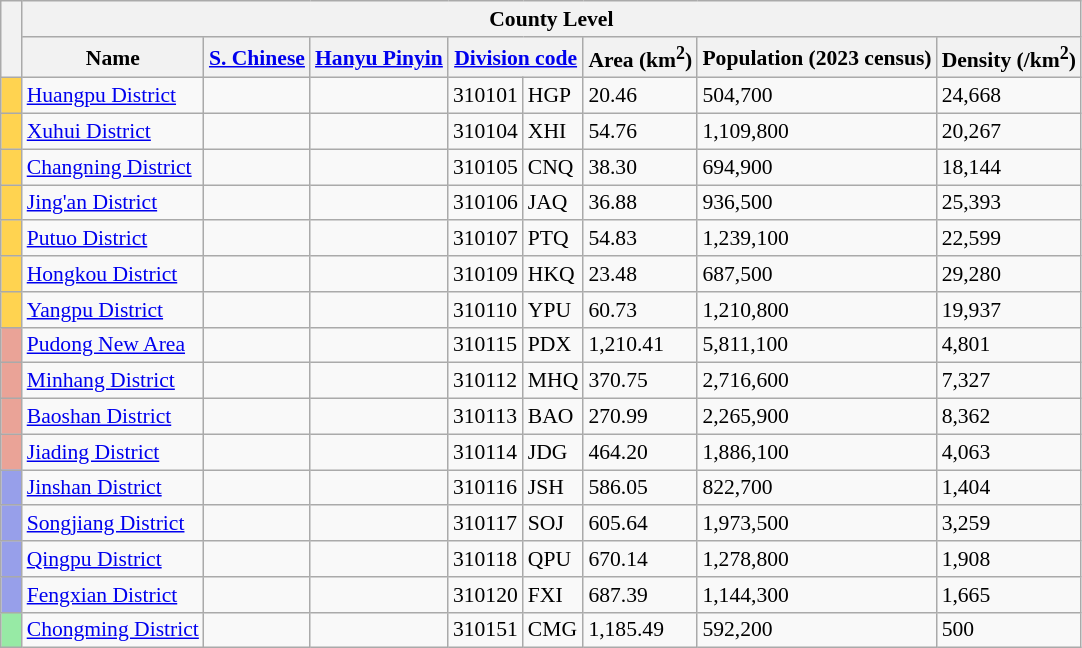<table class="wikitable sortable" style="padding: 24em 0; font-size: 90%;">
<tr>
<th rowspan="2"></th>
<th colspan="8">County Level</th>
</tr>
<tr>
<th>Name</th>
<th><a href='#'>S. Chinese</a></th>
<th><a href='#'>Hanyu Pinyin</a></th>
<th colspan="2"><a href='#'>Division code</a></th>
<th>Area (km<sup>2</sup>)</th>
<th>Population (2023 census)</th>
<th>Density (/km<sup>2</sup>)</th>
</tr>
<tr>
<td bgcolor="#ffd350">  </td>
<td><a href='#'>Huangpu District</a><br></td>
<td></td>
<td></td>
<td>310101</td>
<td>HGP</td>
<td>20.46</td>
<td>504,700</td>
<td>24,668</td>
</tr>
<tr>
<td bgcolor="#ffd350">  </td>
<td><a href='#'>Xuhui District</a></td>
<td></td>
<td></td>
<td>310104</td>
<td>XHI</td>
<td>54.76</td>
<td>1,109,800</td>
<td>20,267</td>
</tr>
<tr>
<td bgcolor="#ffd350">  </td>
<td><a href='#'>Changning District</a></td>
<td></td>
<td></td>
<td>310105</td>
<td>CNQ</td>
<td>38.30</td>
<td>694,900</td>
<td>18,144</td>
</tr>
<tr>
<td bgcolor="#ffd350">  </td>
<td><a href='#'>Jing'an District</a></td>
<td></td>
<td></td>
<td>310106</td>
<td>JAQ</td>
<td>36.88</td>
<td>936,500</td>
<td>25,393</td>
</tr>
<tr>
<td bgcolor="#ffd350">  </td>
<td><a href='#'>Putuo District</a></td>
<td></td>
<td></td>
<td>310107</td>
<td>PTQ</td>
<td>54.83</td>
<td>1,239,100</td>
<td>22,599</td>
</tr>
<tr>
<td bgcolor="#ffd350">  </td>
<td><a href='#'>Hongkou District</a></td>
<td></td>
<td></td>
<td>310109</td>
<td>HKQ</td>
<td>23.48</td>
<td>687,500</td>
<td>29,280</td>
</tr>
<tr>
<td bgcolor="#ffd350">  </td>
<td><a href='#'>Yangpu District</a></td>
<td></td>
<td></td>
<td>310110</td>
<td>YPU</td>
<td>60.73</td>
<td>1,210,800</td>
<td>19,937</td>
</tr>
<tr>
<td bgcolor="eaa397">  </td>
<td><a href='#'>Pudong New Area</a></td>
<td></td>
<td></td>
<td>310115</td>
<td>PDX</td>
<td>1,210.41</td>
<td>5,811,100</td>
<td>4,801</td>
</tr>
<tr>
<td bgcolor="#eaa397">  </td>
<td><a href='#'>Minhang District</a></td>
<td></td>
<td></td>
<td>310112</td>
<td>MHQ</td>
<td>370.75</td>
<td>2,716,600</td>
<td>7,327</td>
</tr>
<tr>
<td bgcolor="#eaa397">  </td>
<td><a href='#'>Baoshan District</a></td>
<td></td>
<td></td>
<td>310113</td>
<td>BAO</td>
<td>270.99</td>
<td>2,265,900</td>
<td>8,362</td>
</tr>
<tr>
<td bgcolor="#eaa397">  </td>
<td><a href='#'>Jiading District</a></td>
<td></td>
<td></td>
<td>310114</td>
<td>JDG</td>
<td>464.20</td>
<td>1,886,100</td>
<td>4,063</td>
</tr>
<tr>
<td bgcolor="#979fea">  </td>
<td><a href='#'>Jinshan District</a></td>
<td></td>
<td></td>
<td>310116</td>
<td>JSH</td>
<td>586.05</td>
<td>822,700</td>
<td>1,404</td>
</tr>
<tr>
<td bgcolor="#979fea">  </td>
<td><a href='#'>Songjiang District</a></td>
<td></td>
<td></td>
<td>310117</td>
<td>SOJ</td>
<td>605.64</td>
<td>1,973,500</td>
<td>3,259</td>
</tr>
<tr>
<td bgcolor="#979fea">  </td>
<td><a href='#'>Qingpu District</a></td>
<td></td>
<td></td>
<td>310118</td>
<td>QPU</td>
<td>670.14</td>
<td>1,278,800</td>
<td>1,908</td>
</tr>
<tr>
<td bgcolor="#979fea">  </td>
<td><a href='#'>Fengxian District</a></td>
<td></td>
<td></td>
<td>310120</td>
<td>FXI</td>
<td>687.39</td>
<td>1,144,300</td>
<td>1,665</td>
</tr>
<tr>
<td bgcolor="#97eaa5">  </td>
<td><a href='#'>Chongming District</a></td>
<td></td>
<td></td>
<td>310151</td>
<td>CMG</td>
<td>1,185.49</td>
<td>592,200</td>
<td>500</td>
</tr>
</table>
